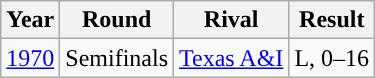<table class="wikitable"; style= "text-align: ">
<tr>
<th width=px>Year</th>
<th width=px>Round</th>
<th width=px>Rival</th>
<th width=px>Result</th>
</tr>
<tr>
<td><a href='#'>1970</a></td>
<td>Semifinals</td>
<td><a href='#'>Texas A&I</a></td>
<td>L, 0–16</td>
</tr>
</table>
